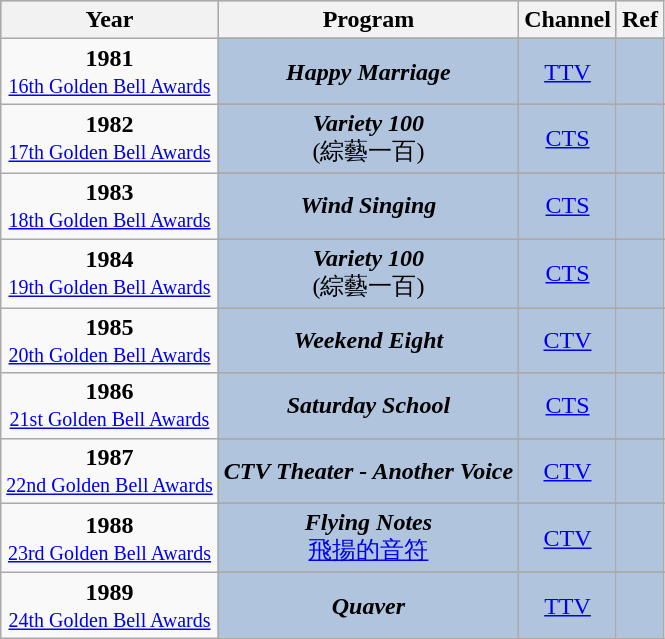<table class="wikitable sortable">
<tr style="background:#bebebe;">
<th>Year</th>
<th>Program</th>
<th>Channel</th>
<th>Ref</th>
</tr>
<tr>
<td rowspan=2 style="text-align:center"><strong>1981</strong> <br> <small><a href='#'>16th Golden Bell Awards</a></small></td>
</tr>
<tr rowspan=2 style="background:LightSteelBlue; text-align:center">
<td><strong><em>Happy Marriage</em></strong></td>
<td><a href='#'>TTV</a></td>
<td></td>
</tr>
<tr>
<td rowspan=2 style="text-align:center"><strong>1982</strong> <br> <small><a href='#'>17th Golden Bell Awards</a></small></td>
</tr>
<tr rowspan=2 style="background:LightSteelBlue; text-align:center">
<td><strong><em>Variety 100</em></strong><br>(綜藝一百)</td>
<td><a href='#'>CTS</a></td>
<td></td>
</tr>
<tr>
<td rowspan=2 style="text-align:center"><strong>1983</strong> <br> <small><a href='#'>18th Golden Bell Awards</a></small></td>
</tr>
<tr rowspan=2 style="background:LightSteelBlue; text-align:center">
<td><strong><em>Wind Singing</em></strong></td>
<td><a href='#'>CTS</a></td>
<td></td>
</tr>
<tr>
<td rowspan=2 style="text-align:center"><strong>1984</strong> <br> <small><a href='#'>19th Golden Bell Awards</a></small></td>
</tr>
<tr rowspan=2 style="background:LightSteelBlue; text-align:center">
<td><strong><em>Variety 100</em></strong><br>(綜藝一百)</td>
<td><a href='#'>CTS</a></td>
<td></td>
</tr>
<tr>
<td rowspan=2 style="text-align:center"><strong>1985</strong> <br> <small><a href='#'>20th Golden Bell Awards</a></small></td>
</tr>
<tr rowspan=2 style="background:LightSteelBlue; text-align:center">
<td><strong><em>Weekend Eight</em></strong></td>
<td><a href='#'>CTV</a></td>
<td></td>
</tr>
<tr>
<td rowspan=2 style="text-align:center"><strong>1986</strong> <br> <small><a href='#'>21st Golden Bell Awards</a></small></td>
</tr>
<tr rowspan=2 style="background:LightSteelBlue; text-align:center">
<td><strong><em>Saturday School</em></strong></td>
<td><a href='#'>CTS</a></td>
<td></td>
</tr>
<tr>
<td rowspan=2 style="text-align:center"><strong>1987</strong> <br> <small><a href='#'>22nd Golden Bell Awards</a></small></td>
</tr>
<tr rowspan=2 style="background:LightSteelBlue; text-align:center">
<td><strong><em>CTV Theater - Another Voice</em></strong></td>
<td><a href='#'>CTV</a></td>
<td></td>
</tr>
<tr>
<td rowspan=2 style="text-align:center"><strong>1988</strong> <br> <small><a href='#'>23rd Golden Bell Awards</a></small></td>
</tr>
<tr rowspan=2 style="background:LightSteelBlue; text-align:center">
<td><strong><em>Flying Notes</em></strong><br><a href='#'>飛揚的音符</a></td>
<td><a href='#'>CTV</a></td>
<td></td>
</tr>
<tr>
<td rowspan=2 style="text-align:center"><strong>1989</strong> <br> <small><a href='#'>24th Golden Bell Awards</a></small></td>
</tr>
<tr rowspan=2 style="background:LightSteelBlue; text-align:center">
<td><strong><em>Quaver</em></strong></td>
<td><a href='#'>TTV</a></td>
<td></td>
</tr>
</table>
